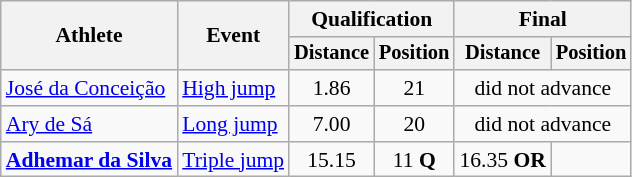<table class=wikitable style="font-size:90%">
<tr>
<th rowspan="2">Athlete</th>
<th rowspan="2">Event</th>
<th colspan="2">Qualification</th>
<th colspan="2">Final</th>
</tr>
<tr style="font-size:95%">
<th>Distance</th>
<th>Position</th>
<th>Distance</th>
<th>Position</th>
</tr>
<tr align=center>
<td align=left rowspan="1"><a href='#'>José da Conceição</a></td>
<td align=left rowspan="1"><a href='#'>High jump</a></td>
<td>1.86</td>
<td>21</td>
<td colspan=2>did not advance</td>
</tr>
<tr align=center>
<td align=left rowspan="1"><a href='#'>Ary de Sá</a></td>
<td align=left rowspan="1"><a href='#'>Long jump</a></td>
<td>7.00</td>
<td>20</td>
<td colspan=2>did not advance</td>
</tr>
<tr align=center>
<td align=left rowspan="1"><strong><a href='#'>Adhemar da Silva</a></strong></td>
<td align=left rowspan="1"><a href='#'>Triple jump</a></td>
<td>15.15</td>
<td>11 <strong>Q</strong></td>
<td>16.35 <strong>OR</strong></td>
<td></td>
</tr>
</table>
